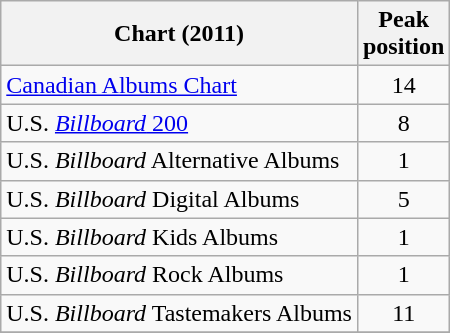<table class="wikitable sortable">
<tr>
<th>Chart (2011)</th>
<th>Peak<br>position</th>
</tr>
<tr>
<td><a href='#'>Canadian Albums Chart</a></td>
<td align="center">14</td>
</tr>
<tr>
<td>U.S. <a href='#'><em>Billboard</em> 200</a></td>
<td align="center">8</td>
</tr>
<tr>
<td>U.S. <em>Billboard</em> Alternative Albums</td>
<td align="center">1</td>
</tr>
<tr>
<td>U.S. <em>Billboard</em> Digital Albums</td>
<td align="center">5</td>
</tr>
<tr>
<td>U.S. <em>Billboard</em> Kids Albums</td>
<td align="center">1</td>
</tr>
<tr>
<td>U.S. <em>Billboard</em> Rock Albums</td>
<td align="center">1</td>
</tr>
<tr>
<td>U.S. <em>Billboard</em> Tastemakers Albums</td>
<td align="center">11</td>
</tr>
<tr>
</tr>
</table>
